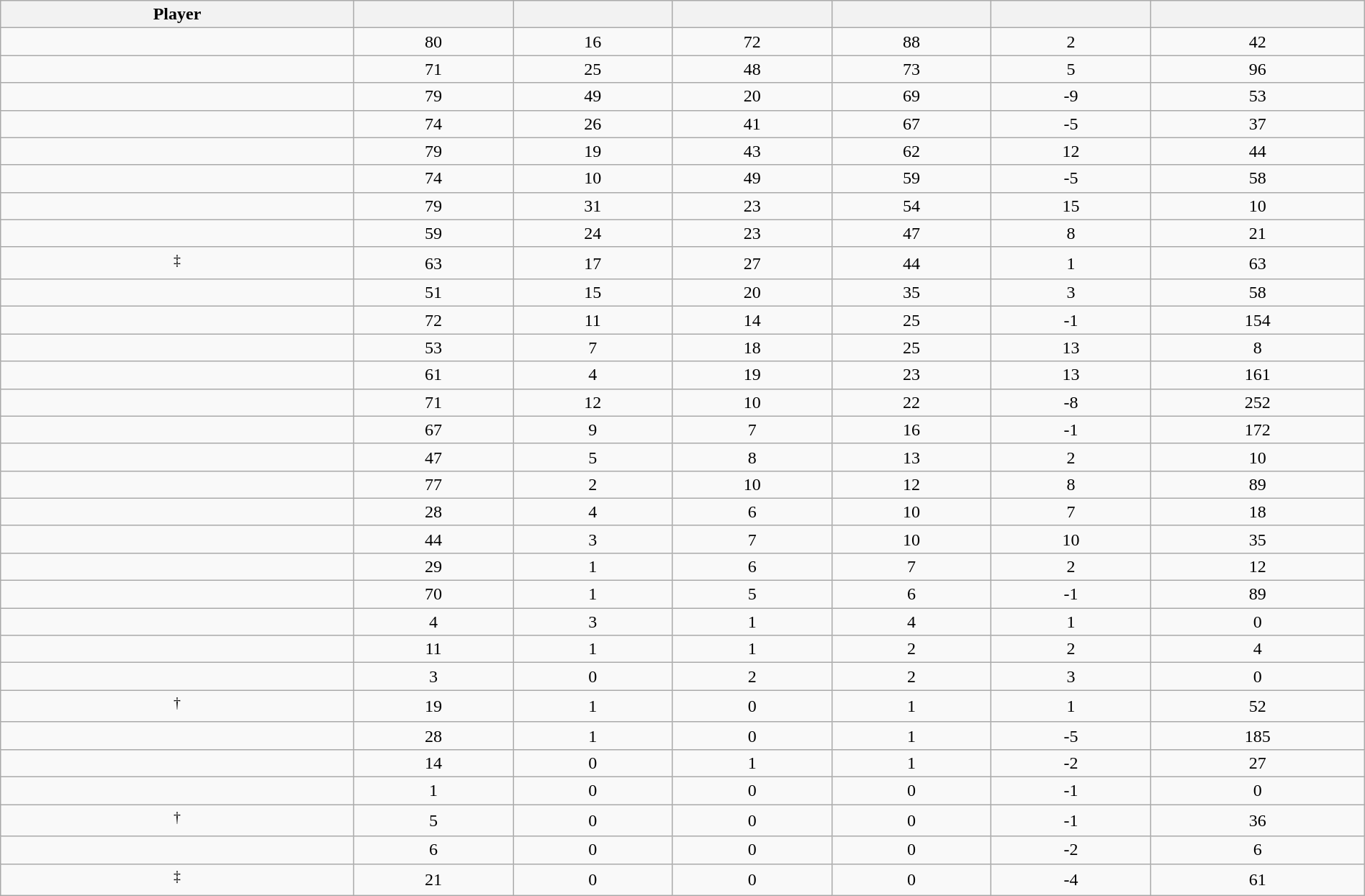<table class="wikitable sortable" style="width:100%;">
<tr align=center>
<th>Player</th>
<th></th>
<th></th>
<th></th>
<th></th>
<th data-sort-type="number"></th>
<th></th>
</tr>
<tr align=center>
<td></td>
<td>80</td>
<td>16</td>
<td>72</td>
<td>88</td>
<td>2</td>
<td>42</td>
</tr>
<tr align=center>
<td></td>
<td>71</td>
<td>25</td>
<td>48</td>
<td>73</td>
<td>5</td>
<td>96</td>
</tr>
<tr align=center>
<td></td>
<td>79</td>
<td>49</td>
<td>20</td>
<td>69</td>
<td>-9</td>
<td>53</td>
</tr>
<tr align=center>
<td></td>
<td>74</td>
<td>26</td>
<td>41</td>
<td>67</td>
<td>-5</td>
<td>37</td>
</tr>
<tr align=center>
<td></td>
<td>79</td>
<td>19</td>
<td>43</td>
<td>62</td>
<td>12</td>
<td>44</td>
</tr>
<tr align=center>
<td></td>
<td>74</td>
<td>10</td>
<td>49</td>
<td>59</td>
<td>-5</td>
<td>58</td>
</tr>
<tr align=center>
<td></td>
<td>79</td>
<td>31</td>
<td>23</td>
<td>54</td>
<td>15</td>
<td>10</td>
</tr>
<tr align=center>
<td></td>
<td>59</td>
<td>24</td>
<td>23</td>
<td>47</td>
<td>8</td>
<td>21</td>
</tr>
<tr align=center>
<td><sup>‡</sup></td>
<td>63</td>
<td>17</td>
<td>27</td>
<td>44</td>
<td>1</td>
<td>63</td>
</tr>
<tr align=center>
<td></td>
<td>51</td>
<td>15</td>
<td>20</td>
<td>35</td>
<td>3</td>
<td>58</td>
</tr>
<tr align=center>
<td></td>
<td>72</td>
<td>11</td>
<td>14</td>
<td>25</td>
<td>-1</td>
<td>154</td>
</tr>
<tr align=center>
<td></td>
<td>53</td>
<td>7</td>
<td>18</td>
<td>25</td>
<td>13</td>
<td>8</td>
</tr>
<tr align=center>
<td></td>
<td>61</td>
<td>4</td>
<td>19</td>
<td>23</td>
<td>13</td>
<td>161</td>
</tr>
<tr align=center>
<td></td>
<td>71</td>
<td>12</td>
<td>10</td>
<td>22</td>
<td>-8</td>
<td>252</td>
</tr>
<tr align=center>
<td></td>
<td>67</td>
<td>9</td>
<td>7</td>
<td>16</td>
<td>-1</td>
<td>172</td>
</tr>
<tr align=center>
<td></td>
<td>47</td>
<td>5</td>
<td>8</td>
<td>13</td>
<td>2</td>
<td>10</td>
</tr>
<tr align=center>
<td></td>
<td>77</td>
<td>2</td>
<td>10</td>
<td>12</td>
<td>8</td>
<td>89</td>
</tr>
<tr align=center>
<td></td>
<td>28</td>
<td>4</td>
<td>6</td>
<td>10</td>
<td>7</td>
<td>18</td>
</tr>
<tr align=center>
<td></td>
<td>44</td>
<td>3</td>
<td>7</td>
<td>10</td>
<td>10</td>
<td>35</td>
</tr>
<tr align=center>
<td></td>
<td>29</td>
<td>1</td>
<td>6</td>
<td>7</td>
<td>2</td>
<td>12</td>
</tr>
<tr align=center>
<td></td>
<td>70</td>
<td>1</td>
<td>5</td>
<td>6</td>
<td>-1</td>
<td>89</td>
</tr>
<tr align=center>
<td></td>
<td>4</td>
<td>3</td>
<td>1</td>
<td>4</td>
<td>1</td>
<td>0</td>
</tr>
<tr align=center>
<td></td>
<td>11</td>
<td>1</td>
<td>1</td>
<td>2</td>
<td>2</td>
<td>4</td>
</tr>
<tr align=center>
<td></td>
<td>3</td>
<td>0</td>
<td>2</td>
<td>2</td>
<td>3</td>
<td>0</td>
</tr>
<tr align=center>
<td><sup>†</sup></td>
<td>19</td>
<td>1</td>
<td>0</td>
<td>1</td>
<td>1</td>
<td>52</td>
</tr>
<tr align=center>
<td></td>
<td>28</td>
<td>1</td>
<td>0</td>
<td>1</td>
<td>-5</td>
<td>185</td>
</tr>
<tr align=center>
<td></td>
<td>14</td>
<td>0</td>
<td>1</td>
<td>1</td>
<td>-2</td>
<td>27</td>
</tr>
<tr align=center>
<td></td>
<td>1</td>
<td>0</td>
<td>0</td>
<td>0</td>
<td>-1</td>
<td>0</td>
</tr>
<tr align=center>
<td><sup>†</sup></td>
<td>5</td>
<td>0</td>
<td>0</td>
<td>0</td>
<td>-1</td>
<td>36</td>
</tr>
<tr align=center>
<td></td>
<td>6</td>
<td>0</td>
<td>0</td>
<td>0</td>
<td>-2</td>
<td>6</td>
</tr>
<tr align=center>
<td><sup>‡</sup></td>
<td>21</td>
<td>0</td>
<td>0</td>
<td>0</td>
<td>-4</td>
<td>61</td>
</tr>
</table>
